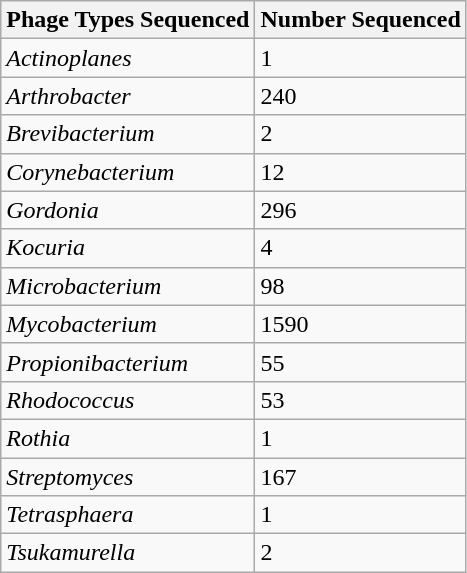<table class="wikitable">
<tr>
<th>Phage Types Sequenced</th>
<th>Number Sequenced</th>
</tr>
<tr>
<td><em>Actinoplanes</em></td>
<td>1</td>
</tr>
<tr>
<td><em>Arthrobacter</em></td>
<td>240</td>
</tr>
<tr>
<td><em>Brevibacterium</em></td>
<td>2</td>
</tr>
<tr>
<td><em>Corynebacterium</em></td>
<td>12</td>
</tr>
<tr>
<td><em>Gordonia</em></td>
<td>296</td>
</tr>
<tr>
<td><em>Kocuria</em></td>
<td>4</td>
</tr>
<tr>
<td><em>Microbacterium</em></td>
<td>98</td>
</tr>
<tr>
<td><em>Mycobacterium</em></td>
<td>1590</td>
</tr>
<tr>
<td><em>Propionibacterium</em></td>
<td>55</td>
</tr>
<tr>
<td><em>Rhodococcus</em></td>
<td>53</td>
</tr>
<tr>
<td><em>Rothia</em></td>
<td>1</td>
</tr>
<tr>
<td><em>Streptomyces</em></td>
<td>167</td>
</tr>
<tr>
<td><em>Tetrasphaera</em></td>
<td>1</td>
</tr>
<tr>
<td><em>Tsukamurella</em></td>
<td>2</td>
</tr>
</table>
